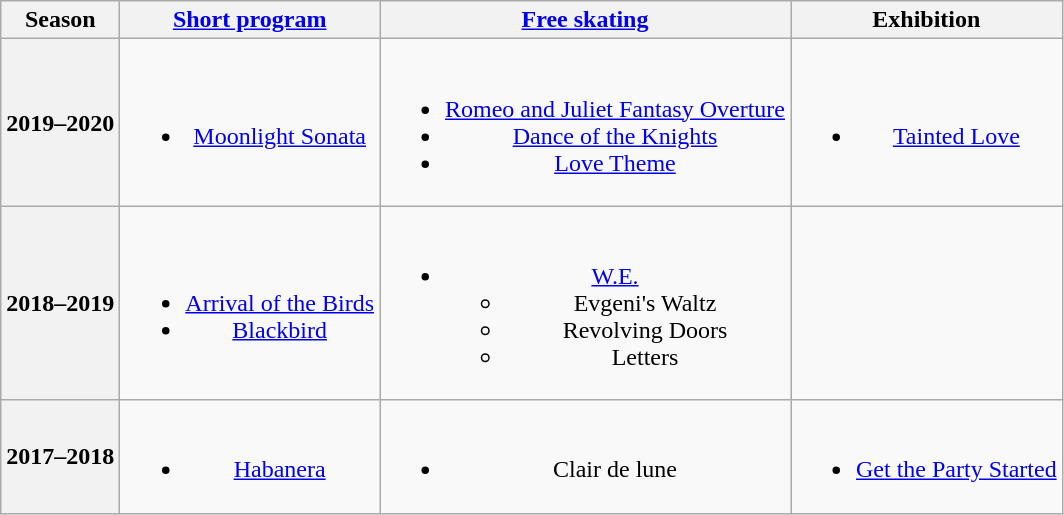<table class=wikitable style=text-align:center>
<tr>
<th>Season</th>
<th><a href='#'>Short program</a></th>
<th><a href='#'>Free skating</a></th>
<th>Exhibition</th>
</tr>
<tr>
<th>2019–2020 <br> </th>
<td><br><ul><li><a href='#'>Moonlight Sonata</a> <br> </li></ul></td>
<td><br><ul><li><a href='#'>Romeo and Juliet Fantasy Overture</a> <br></li><li><a href='#'>Dance of the Knights</a> <br> </li><li><a href='#'>Love Theme</a> <br> </li></ul></td>
<td><br><ul><li><a href='#'>Tainted Love</a> <br> </li></ul></td>
</tr>
<tr>
<th>2018–2019 <br> </th>
<td><br><ul><li><a href='#'>Arrival of the Birds</a> <br></li><li><a href='#'>Blackbird</a> <br></li></ul></td>
<td><br><ul><li><a href='#'>W.E.</a> <br><ul><li>Evgeni's Waltz</li><li>Revolving Doors</li><li>Letters <br></li></ul></li></ul></td>
<td></td>
</tr>
<tr>
<th>2017–2018 <br> </th>
<td><br><ul><li><a href='#'>Habanera</a> <br></li></ul></td>
<td><br><ul><li>Clair de lune <br></li></ul></td>
<td><br><ul><li><a href='#'>Get the Party Started</a> <br> </li></ul></td>
</tr>
</table>
